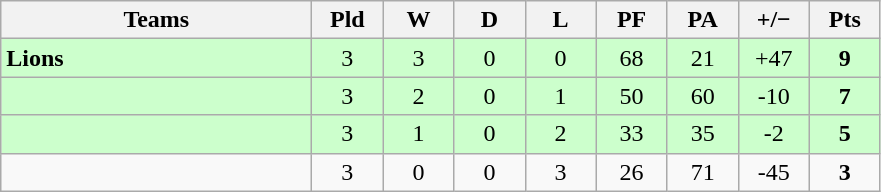<table class="wikitable" style="text-align: center;">
<tr>
<th style="width:200px;">Teams</th>
<th width="40">Pld</th>
<th width="40">W</th>
<th width="40">D</th>
<th width="40">L</th>
<th width="40">PF</th>
<th width="40">PA</th>
<th width="40">+/−</th>
<th width="40">Pts</th>
</tr>
<tr bgcolor=#cfc>
<td align=left><strong> Lions</strong></td>
<td>3</td>
<td>3</td>
<td>0</td>
<td>0</td>
<td>68</td>
<td>21</td>
<td>+47</td>
<td><strong>9</strong></td>
</tr>
<tr bgcolor=#cfc>
<td align=left><strong></strong></td>
<td>3</td>
<td>2</td>
<td>0</td>
<td>1</td>
<td>50</td>
<td>60</td>
<td>-10</td>
<td><strong>7</strong></td>
</tr>
<tr bgcolor=#cfc>
<td align=left><strong></strong></td>
<td>3</td>
<td>1</td>
<td>0</td>
<td>2</td>
<td>33</td>
<td>35</td>
<td>-2</td>
<td><strong>5</strong></td>
</tr>
<tr>
<td align=left></td>
<td>3</td>
<td>0</td>
<td>0</td>
<td>3</td>
<td>26</td>
<td>71</td>
<td>-45</td>
<td><strong>3</strong></td>
</tr>
</table>
